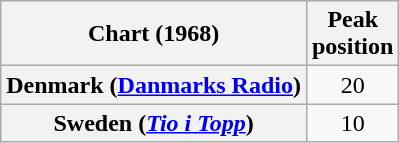<table class="wikitable sortable plainrowheaders" style="text-align:center">
<tr>
<th>Chart (1968)</th>
<th>Peak<br>position</th>
</tr>
<tr>
<th scope="row">Denmark (<a href='#'>Danmarks Radio</a>)</th>
<td style="text-align:center;">20</td>
</tr>
<tr>
<th scope="row">Sweden (<em><a href='#'>Tio i Topp</a></em>)</th>
<td style="text-align:center;">10</td>
</tr>
</table>
